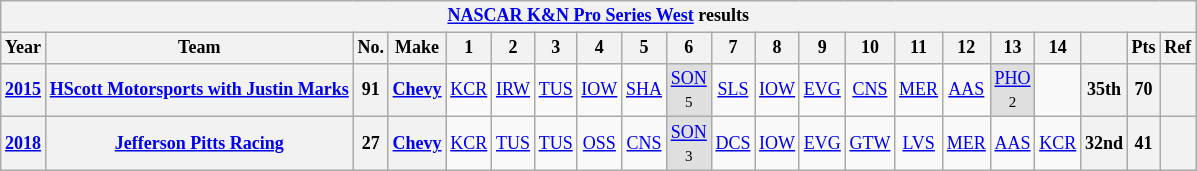<table class="wikitable" style="text-align:center; font-size:75%">
<tr>
<th colspan=45><a href='#'>NASCAR K&N Pro Series West</a> results</th>
</tr>
<tr>
<th>Year</th>
<th>Team</th>
<th>No.</th>
<th>Make</th>
<th>1</th>
<th>2</th>
<th>3</th>
<th>4</th>
<th>5</th>
<th>6</th>
<th>7</th>
<th>8</th>
<th>9</th>
<th>10</th>
<th>11</th>
<th>12</th>
<th>13</th>
<th>14</th>
<th></th>
<th>Pts</th>
<th>Ref</th>
</tr>
<tr>
<th><a href='#'>2015</a></th>
<th><a href='#'>HScott Motorsports with Justin Marks</a></th>
<th>91</th>
<th><a href='#'>Chevy</a></th>
<td><a href='#'>KCR</a></td>
<td><a href='#'>IRW</a></td>
<td><a href='#'>TUS</a></td>
<td><a href='#'>IOW</a></td>
<td><a href='#'>SHA</a></td>
<td style="background:#DFDFDF;"><a href='#'>SON</a><br><small>5</small></td>
<td><a href='#'>SLS</a></td>
<td><a href='#'>IOW</a></td>
<td><a href='#'>EVG</a></td>
<td><a href='#'>CNS</a></td>
<td><a href='#'>MER</a></td>
<td><a href='#'>AAS</a></td>
<td style="background:#DFDFDF;"><a href='#'>PHO</a><br><small>2</small></td>
<td></td>
<th>35th</th>
<th>70</th>
<th></th>
</tr>
<tr>
<th><a href='#'>2018</a></th>
<th><a href='#'>Jefferson Pitts Racing</a></th>
<th>27</th>
<th><a href='#'>Chevy</a></th>
<td><a href='#'>KCR</a></td>
<td><a href='#'>TUS</a></td>
<td><a href='#'>TUS</a></td>
<td><a href='#'>OSS</a></td>
<td><a href='#'>CNS</a></td>
<td style="background:#DFDFDF;"><a href='#'>SON</a><br><small>3</small></td>
<td><a href='#'>DCS</a></td>
<td><a href='#'>IOW</a></td>
<td><a href='#'>EVG</a></td>
<td><a href='#'>GTW</a></td>
<td><a href='#'>LVS</a></td>
<td><a href='#'>MER</a></td>
<td><a href='#'>AAS</a></td>
<td><a href='#'>KCR</a></td>
<th>32nd</th>
<th>41</th>
<th></th>
</tr>
</table>
